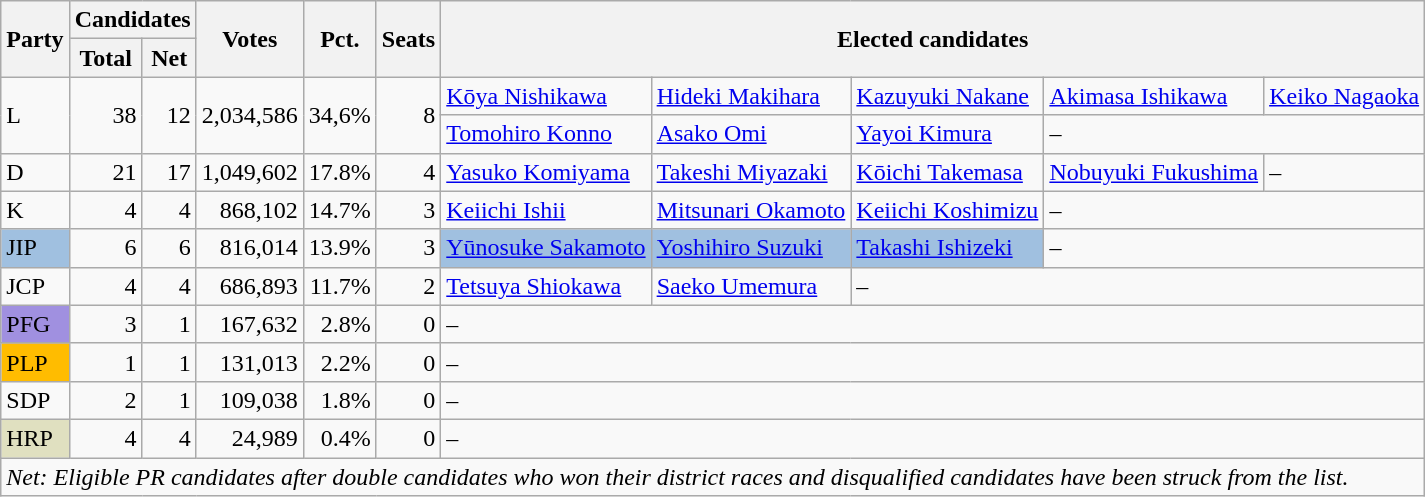<table class="wikitable">
<tr>
<th rowspan="2">Party</th>
<th colspan="2">Candidates</th>
<th rowspan="2">Votes</th>
<th rowspan="2">Pct.</th>
<th rowspan="2">Seats</th>
<th colspan="5" rowspan="2">Elected candidates</th>
</tr>
<tr>
<th>Total</th>
<th>Net</th>
</tr>
<tr>
<td rowspan="2" >L</td>
<td rowspan="2" align="right">38</td>
<td rowspan="2" align="right">12</td>
<td rowspan="2" align="right">2,034,586</td>
<td rowspan="2" align="right">34,6%</td>
<td rowspan="2" align="right">8</td>
<td><a href='#'>Kōya Nishikawa</a></td>
<td><a href='#'>Hideki Makihara</a></td>
<td><a href='#'>Kazuyuki Nakane</a></td>
<td><a href='#'>Akimasa Ishikawa</a></td>
<td><a href='#'>Keiko Nagaoka</a></td>
</tr>
<tr>
<td><a href='#'>Tomohiro Konno</a></td>
<td><a href='#'>Asako Omi</a></td>
<td><a href='#'>Yayoi Kimura</a></td>
<td colspan="2">–</td>
</tr>
<tr>
<td>D</td>
<td align="right">21</td>
<td align="right">17</td>
<td align="right">1,049,602</td>
<td align="right">17.8%</td>
<td align="right">4</td>
<td><a href='#'>Yasuko Komiyama</a></td>
<td><a href='#'>Takeshi Miyazaki</a></td>
<td><a href='#'>Kōichi Takemasa</a></td>
<td><a href='#'>Nobuyuki Fukushima</a></td>
<td>–</td>
</tr>
<tr>
<td>K</td>
<td align="right">4</td>
<td align="right">4</td>
<td align="right">868,102</td>
<td align="right">14.7%</td>
<td align="right">3</td>
<td><a href='#'>Keiichi Ishii</a></td>
<td><a href='#'>Mitsunari Okamoto</a></td>
<td><a href='#'>Keiichi Koshimizu</a></td>
<td colspan="2">–</td>
</tr>
<tr>
<td bgcolor="#A0C0E0">JIP</td>
<td align="right">6</td>
<td align="right">6</td>
<td align="right">816,014</td>
<td align="right">13.9%</td>
<td align="right">3</td>
<td bgcolor="#A0C0E0"><a href='#'>Yūnosuke Sakamoto</a></td>
<td bgcolor="#A0C0E0"><a href='#'>Yoshihiro Suzuki</a></td>
<td bgcolor="#A0C0E0"><a href='#'>Takashi Ishizeki</a></td>
<td colspan="2">–</td>
</tr>
<tr>
<td>JCP</td>
<td align="right">4</td>
<td align="right">4</td>
<td align="right">686,893</td>
<td align="right">11.7%</td>
<td align="right">2</td>
<td><a href='#'>Tetsuya Shiokawa</a></td>
<td><a href='#'>Saeko Umemura</a></td>
<td colspan="3">–</td>
</tr>
<tr>
<td bgcolor="#A090E0">PFG</td>
<td align="right">3</td>
<td align="right">1</td>
<td align="right">167,632</td>
<td align="right">2.8%</td>
<td align="right">0</td>
<td colspan="5">–</td>
</tr>
<tr>
<td bgcolor="#FFBC00">PLP</td>
<td align="right">1</td>
<td align="right">1</td>
<td align="right">131,013</td>
<td align="right">2.2%</td>
<td align="right">0</td>
<td colspan="5">–</td>
</tr>
<tr>
<td>SDP</td>
<td align="right">2</td>
<td align="right">1</td>
<td align="right">109,038</td>
<td align="right">1.8%</td>
<td align="right">0</td>
<td colspan="5">–</td>
</tr>
<tr>
<td bgcolor="#E0E0C0">HRP</td>
<td align="right">4</td>
<td align="right">4</td>
<td align="right">24,989</td>
<td align="right">0.4%</td>
<td align="right">0</td>
<td colspan="5">–</td>
</tr>
<tr>
<td colspan="11"><em>Net: Eligible PR candidates after double candidates who won their district races and disqualified candidates have been struck from the list.</em></td>
</tr>
</table>
